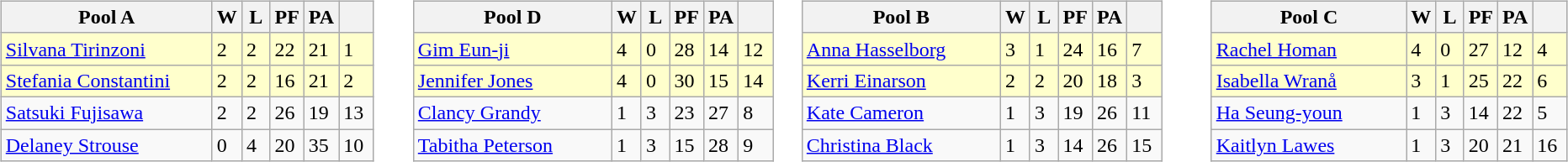<table table>
<tr>
<td valign=top width=10%><br><table class=wikitable>
<tr>
<th width=160>Pool A</th>
<th width=15>W</th>
<th width=15>L</th>
<th width=15>PF</th>
<th width=15>PA</th>
<th width=20></th>
</tr>
<tr bgcolor=#ffffcc>
<td> <a href='#'>Silvana Tirinzoni</a></td>
<td>2</td>
<td>2</td>
<td>22</td>
<td>21</td>
<td>1</td>
</tr>
<tr bgcolor=#ffffcc>
<td> <a href='#'>Stefania Constantini</a></td>
<td>2</td>
<td>2</td>
<td>16</td>
<td>21</td>
<td>2</td>
</tr>
<tr>
<td> <a href='#'>Satsuki Fujisawa</a></td>
<td>2</td>
<td>2</td>
<td>26</td>
<td>19</td>
<td>13</td>
</tr>
<tr>
<td> <a href='#'>Delaney Strouse</a></td>
<td>0</td>
<td>4</td>
<td>20</td>
<td>35</td>
<td>10</td>
</tr>
</table>
</td>
<td valign=top width=10%><br><table class=wikitable>
<tr>
<th width=150>Pool D</th>
<th width=15>W</th>
<th width=15>L</th>
<th width=15>PF</th>
<th width=15>PA</th>
<th width=20></th>
</tr>
<tr bgcolor=#ffffcc>
<td> <a href='#'>Gim Eun-ji</a></td>
<td>4</td>
<td>0</td>
<td>28</td>
<td>14</td>
<td>12</td>
</tr>
<tr bgcolor=#ffffcc>
<td> <a href='#'>Jennifer Jones</a></td>
<td>4</td>
<td>0</td>
<td>30</td>
<td>15</td>
<td>14</td>
</tr>
<tr>
<td> <a href='#'>Clancy Grandy</a></td>
<td>1</td>
<td>3</td>
<td>23</td>
<td>27</td>
<td>8</td>
</tr>
<tr>
<td> <a href='#'>Tabitha Peterson</a></td>
<td>1</td>
<td>3</td>
<td>15</td>
<td>28</td>
<td>9</td>
</tr>
</table>
</td>
<td valign=top width=10%><br><table class=wikitable>
<tr>
<th width=150>Pool B</th>
<th width=15>W</th>
<th width=15>L</th>
<th width=15>PF</th>
<th width=15>PA</th>
<th width=20></th>
</tr>
<tr bgcolor=#ffffcc>
<td> <a href='#'>Anna Hasselborg</a></td>
<td>3</td>
<td>1</td>
<td>24</td>
<td>16</td>
<td>7</td>
</tr>
<tr bgcolor=#ffffcc>
<td> <a href='#'>Kerri Einarson</a></td>
<td>2</td>
<td>2</td>
<td>20</td>
<td>18</td>
<td>3</td>
</tr>
<tr>
<td> <a href='#'>Kate Cameron</a></td>
<td>1</td>
<td>3</td>
<td>19</td>
<td>26</td>
<td>11</td>
</tr>
<tr>
<td> <a href='#'>Christina Black</a></td>
<td>1</td>
<td>3</td>
<td>14</td>
<td>26</td>
<td>15</td>
</tr>
</table>
</td>
<td valign=top width=10%><br><table class=wikitable>
<tr>
<th width=150>Pool C</th>
<th width=15>W</th>
<th width=15>L</th>
<th width=15>PF</th>
<th width=15>PA</th>
<th width=20></th>
</tr>
<tr bgcolor=#ffffcc>
<td> <a href='#'>Rachel Homan</a></td>
<td>4</td>
<td>0</td>
<td>27</td>
<td>12</td>
<td>4</td>
</tr>
<tr bgcolor=#ffffcc>
<td> <a href='#'>Isabella Wranå</a></td>
<td>3</td>
<td>1</td>
<td>25</td>
<td>22</td>
<td>6</td>
</tr>
<tr>
<td> <a href='#'>Ha Seung-youn</a></td>
<td>1</td>
<td>3</td>
<td>14</td>
<td>22</td>
<td>5</td>
</tr>
<tr>
<td> <a href='#'>Kaitlyn Lawes</a></td>
<td>1</td>
<td>3</td>
<td>20</td>
<td>21</td>
<td>16</td>
</tr>
</table>
</td>
</tr>
</table>
